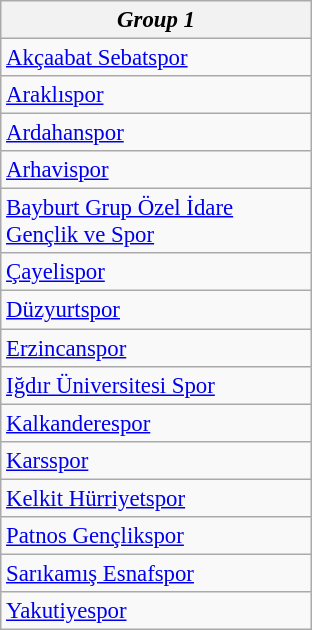<table class="wikitable collapsible collapsed" style="font-size:95%;">
<tr>
<th colspan="1" width="200"><em>Group 1</em></th>
</tr>
<tr>
<td><a href='#'>Akçaabat Sebatspor</a></td>
</tr>
<tr>
<td><a href='#'>Araklıspor</a></td>
</tr>
<tr>
<td><a href='#'>Ardahanspor</a></td>
</tr>
<tr>
<td><a href='#'>Arhavispor</a></td>
</tr>
<tr>
<td><a href='#'>Bayburt Grup Özel İdare Gençlik ve Spor</a></td>
</tr>
<tr>
<td><a href='#'>Çayelispor</a></td>
</tr>
<tr>
<td><a href='#'>Düzyurtspor</a></td>
</tr>
<tr>
<td><a href='#'>Erzincanspor</a></td>
</tr>
<tr>
<td><a href='#'>Iğdır Üniversitesi Spor</a></td>
</tr>
<tr>
<td><a href='#'>Kalkanderespor</a></td>
</tr>
<tr>
<td><a href='#'>Karsspor</a></td>
</tr>
<tr>
<td><a href='#'>Kelkit Hürriyetspor</a></td>
</tr>
<tr>
<td><a href='#'>Patnos Gençlikspor</a></td>
</tr>
<tr>
<td><a href='#'>Sarıkamış Esnafspor</a></td>
</tr>
<tr>
<td><a href='#'>Yakutiyespor</a></td>
</tr>
</table>
